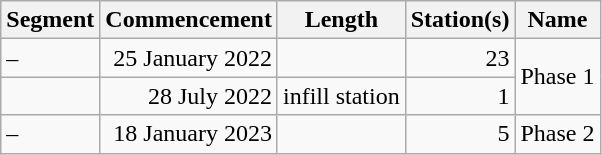<table class="wikitable" style="border-collapse: collapse; text-align: right;">
<tr>
<th>Segment</th>
<th>Commencement</th>
<th>Length</th>
<th>Station(s)</th>
<th>Name</th>
</tr>
<tr>
<td style="text-align: left;"> – </td>
<td>25 January 2022</td>
<td></td>
<td>23</td>
<td rowspan="2" style="text-align: left;">Phase 1</td>
</tr>
<tr>
<td style="text-align: left;"></td>
<td>28 July 2022</td>
<td>infill station</td>
<td>1</td>
</tr>
<tr>
<td style="text-align: left;"> – </td>
<td>18 January 2023</td>
<td></td>
<td>5</td>
<td style="text-align: left;">Phase 2</td>
</tr>
</table>
